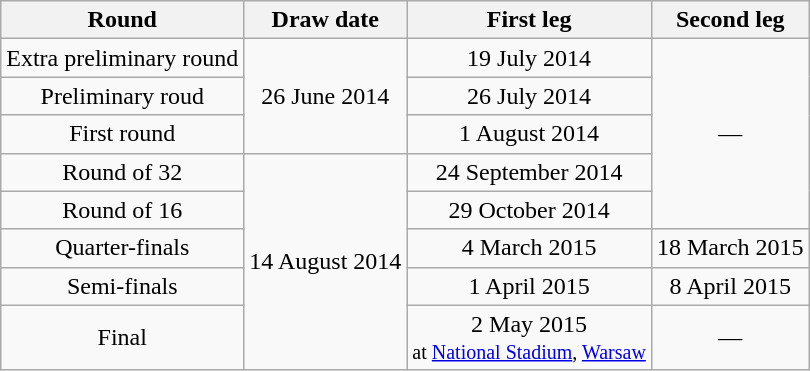<table class="wikitable" style="text-align:center">
<tr>
<th>Round</th>
<th>Draw date</th>
<th>First leg</th>
<th>Second leg</th>
</tr>
<tr>
<td>Extra preliminary round</td>
<td rowspan=3>26 June 2014</td>
<td>19 July 2014</td>
<td rowspan=5>—</td>
</tr>
<tr>
<td>Preliminary roud</td>
<td>26 July 2014</td>
</tr>
<tr>
<td>First round</td>
<td>1 August 2014</td>
</tr>
<tr>
<td>Round of 32</td>
<td rowspan=5>14 August 2014</td>
<td>24 September 2014</td>
</tr>
<tr>
<td>Round of 16</td>
<td>29 October 2014</td>
</tr>
<tr>
<td>Quarter-finals</td>
<td>4 March 2015</td>
<td>18 March 2015</td>
</tr>
<tr>
<td>Semi-finals</td>
<td>1 April 2015</td>
<td>8 April 2015</td>
</tr>
<tr>
<td>Final</td>
<td>2 May 2015<br><small>at <a href='#'>National Stadium</a>, <a href='#'>Warsaw</a></small></td>
<td>—</td>
</tr>
</table>
